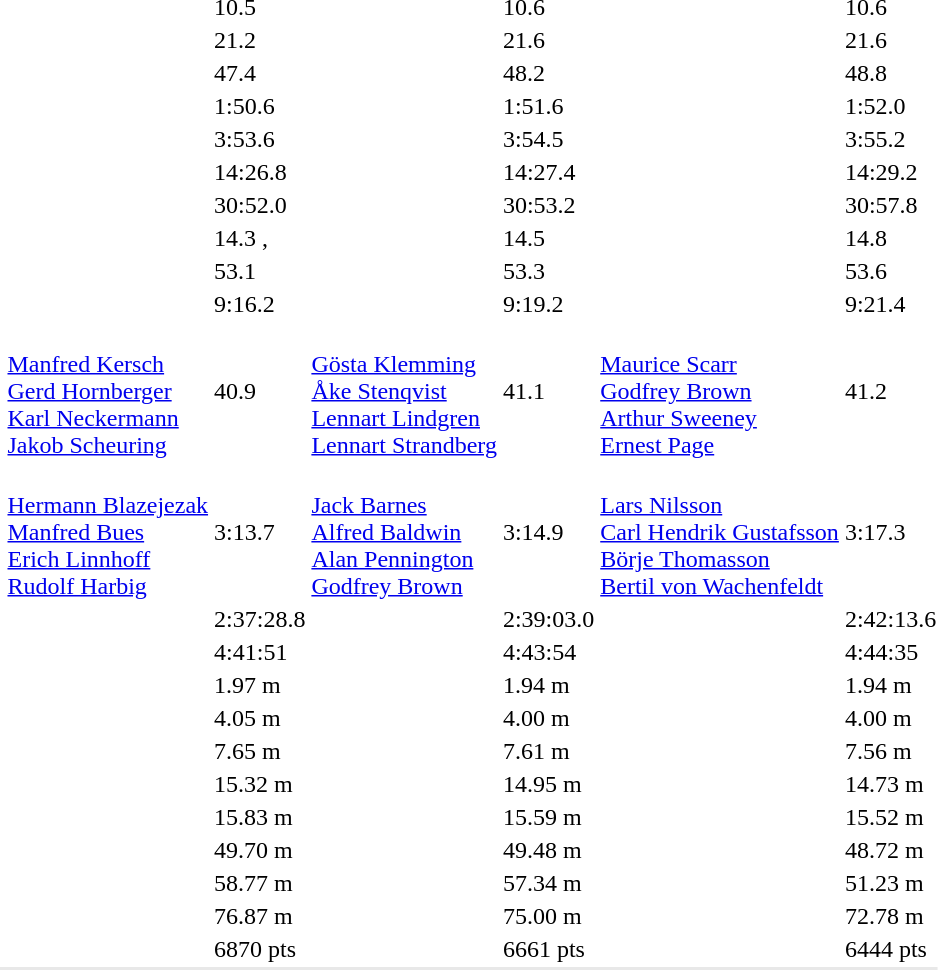<table>
<tr>
<td></td>
<td></td>
<td>10.5 </td>
<td></td>
<td>10.6</td>
<td></td>
<td>10.6</td>
</tr>
<tr>
<td></td>
<td></td>
<td>21.2 </td>
<td></td>
<td>21.6</td>
<td></td>
<td>21.6</td>
</tr>
<tr>
<td></td>
<td></td>
<td>47.4 </td>
<td></td>
<td>48.2</td>
<td></td>
<td>48.8</td>
</tr>
<tr>
<td></td>
<td></td>
<td>1:50.6 </td>
<td></td>
<td>1:51.6</td>
<td></td>
<td>1:52.0</td>
</tr>
<tr>
<td></td>
<td></td>
<td>3:53.6 </td>
<td></td>
<td>3:54.5</td>
<td></td>
<td>3:55.2</td>
</tr>
<tr>
<td></td>
<td></td>
<td>14:26.8 </td>
<td></td>
<td>14:27.4</td>
<td></td>
<td>14:29.2</td>
</tr>
<tr>
<td></td>
<td></td>
<td>30:52.0 </td>
<td></td>
<td>30:53.2</td>
<td></td>
<td>30:57.8</td>
</tr>
<tr>
<td></td>
<td></td>
<td>14.3 , </td>
<td></td>
<td>14.5</td>
<td></td>
<td>14.8</td>
</tr>
<tr>
<td></td>
<td></td>
<td>53.1 </td>
<td></td>
<td>53.3</td>
<td></td>
<td>53.6</td>
</tr>
<tr>
<td></td>
<td></td>
<td>9:16.2</td>
<td></td>
<td>9:19.2</td>
<td></td>
<td>9:21.4</td>
</tr>
<tr>
<td></td>
<td><br><a href='#'>Manfred Kersch</a><br><a href='#'>Gerd Hornberger</a><br><a href='#'>Karl Neckermann</a><br><a href='#'>Jakob Scheuring</a></td>
<td>40.9 </td>
<td><br><a href='#'>Gösta Klemming</a><br><a href='#'>Åke Stenqvist</a><br><a href='#'>Lennart Lindgren</a><br><a href='#'>Lennart Strandberg</a></td>
<td>41.1</td>
<td><br><a href='#'>Maurice Scarr</a><br><a href='#'>Godfrey Brown</a><br><a href='#'>Arthur Sweeney</a><br><a href='#'>Ernest Page</a></td>
<td>41.2</td>
</tr>
<tr>
<td></td>
<td><br><a href='#'>Hermann Blazejezak</a><br><a href='#'>Manfred Bues</a><br><a href='#'>Erich Linnhoff</a><br><a href='#'>Rudolf Harbig</a></td>
<td>3:13.7 </td>
<td><br><a href='#'>Jack Barnes</a><br><a href='#'>Alfred Baldwin</a><br><a href='#'>Alan Pennington</a><br><a href='#'>Godfrey Brown</a></td>
<td>3:14.9</td>
<td><br><a href='#'>Lars Nilsson</a><br><a href='#'>Carl Hendrik Gustafsson</a><br><a href='#'>Börje Thomasson</a><br><a href='#'>Bertil von Wachenfeldt</a></td>
<td>3:17.3</td>
</tr>
<tr>
<td></td>
<td></td>
<td>2:37:28.8 </td>
<td></td>
<td>2:39:03.0</td>
<td></td>
<td>2:42:13.6</td>
</tr>
<tr>
<td></td>
<td></td>
<td>4:41:51 </td>
<td></td>
<td>4:43:54</td>
<td></td>
<td>4:44:35</td>
</tr>
<tr>
<td></td>
<td></td>
<td>1.97 m</td>
<td></td>
<td>1.94 m</td>
<td></td>
<td>1.94 m</td>
</tr>
<tr>
<td></td>
<td></td>
<td>4.05 m </td>
<td></td>
<td>4.00 m</td>
<td></td>
<td>4.00 m</td>
</tr>
<tr>
<td></td>
<td></td>
<td>7.65 m </td>
<td></td>
<td>7.61 m</td>
<td></td>
<td>7.56 m</td>
</tr>
<tr>
<td></td>
<td></td>
<td>15.32 m </td>
<td></td>
<td>14.95 m</td>
<td></td>
<td>14.73 m</td>
</tr>
<tr>
<td></td>
<td></td>
<td>15.83 m </td>
<td></td>
<td>15.59 m</td>
<td></td>
<td>15.52 m</td>
</tr>
<tr>
<td></td>
<td></td>
<td>49.70 m</td>
<td></td>
<td>49.48 m</td>
<td></td>
<td>48.72 m</td>
</tr>
<tr>
<td></td>
<td></td>
<td>58.77 m </td>
<td></td>
<td>57.34 m</td>
<td></td>
<td>51.23 m</td>
</tr>
<tr>
<td></td>
<td></td>
<td>76.87 m </td>
<td></td>
<td>75.00 m</td>
<td></td>
<td>72.78 m</td>
</tr>
<tr>
<td></td>
<td></td>
<td>6870 pts </td>
<td></td>
<td>6661 pts</td>
<td></td>
<td>6444 pts</td>
</tr>
<tr bgcolor= e8e8e8>
<td colspan=7></td>
</tr>
</table>
